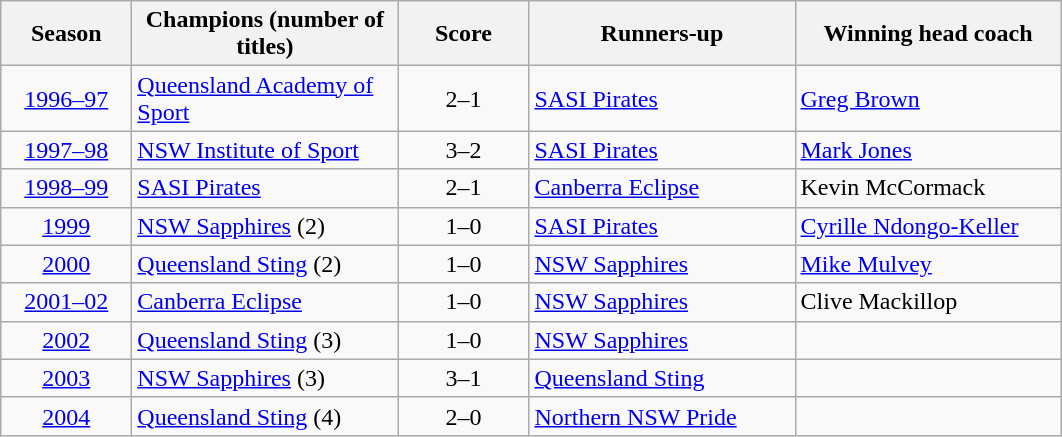<table class="wikitable sortable">
<tr>
<th width="80">Season</th>
<th width="170">Champions (number of titles)</th>
<th width="80">Score</th>
<th width="170">Runners-up</th>
<th width="170">Winning head coach</th>
</tr>
<tr>
<td align=center><a href='#'>1996–97</a></td>
<td><a href='#'>Queensland Academy of Sport</a></td>
<td align=center>2–1</td>
<td><a href='#'>SASI Pirates</a></td>
<td data-sort-value="Brown, Greg"> <a href='#'>Greg Brown</a></td>
</tr>
<tr>
<td align=center><a href='#'>1997–98</a></td>
<td><a href='#'>NSW Institute of Sport</a></td>
<td align=center>3–2</td>
<td><a href='#'>SASI Pirates</a></td>
<td data-sort-value="Jones, Mark"> <a href='#'>Mark Jones</a></td>
</tr>
<tr>
<td align=center><a href='#'>1998–99</a></td>
<td><a href='#'>SASI Pirates</a></td>
<td align=center>2–1</td>
<td><a href='#'>Canberra Eclipse</a></td>
<td data-sort-value="McCormack, Kevin"> Kevin McCormack</td>
</tr>
<tr>
<td align=center><a href='#'>1999</a></td>
<td><a href='#'>NSW Sapphires</a> (2)</td>
<td align=center>1–0</td>
<td><a href='#'>SASI Pirates</a></td>
<td data-sort-value="Ndongo-Keller, Cyrille"> <a href='#'>Cyrille Ndongo-Keller</a></td>
</tr>
<tr>
<td align=center><a href='#'>2000</a></td>
<td><a href='#'>Queensland Sting</a> (2)</td>
<td align=center>1–0</td>
<td><a href='#'>NSW Sapphires</a></td>
<td data-sort-value="Mulvey, Mike"> <a href='#'>Mike Mulvey</a></td>
</tr>
<tr>
<td align=center><a href='#'>2001–02</a></td>
<td><a href='#'>Canberra Eclipse</a></td>
<td align=center>1–0</td>
<td><a href='#'>NSW Sapphires</a></td>
<td data-sort-value="Mackillop, Clive"> Clive Mackillop</td>
</tr>
<tr>
<td align=center><a href='#'>2002</a></td>
<td><a href='#'>Queensland Sting</a> (3)</td>
<td align=center>1–0</td>
<td><a href='#'>NSW Sapphires</a></td>
<td></td>
</tr>
<tr>
<td align=center><a href='#'>2003</a></td>
<td><a href='#'>NSW Sapphires</a> (3)</td>
<td align=center>3–1</td>
<td><a href='#'>Queensland Sting</a></td>
<td></td>
</tr>
<tr>
<td align=center><a href='#'>2004</a></td>
<td><a href='#'>Queensland Sting</a> (4)</td>
<td align=center>2–0</td>
<td><a href='#'>Northern NSW Pride</a></td>
<td></td>
</tr>
</table>
